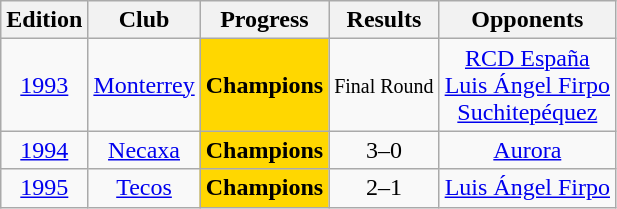<table class="wikitable" style="text-align: center;">
<tr>
<th>Edition</th>
<th>Club</th>
<th>Progress</th>
<th>Results</th>
<th>Opponents</th>
</tr>
<tr>
<td><a href='#'>1993</a></td>
<td><a href='#'>Monterrey</a></td>
<td bgcolor="gold"><strong>Champions</strong></td>
<td><small>Final Round</small></td>
<td> <a href='#'>RCD España</a><br> <a href='#'>Luis Ángel Firpo</a><br> <a href='#'>Suchitepéquez</a></td>
</tr>
<tr>
<td><a href='#'>1994</a></td>
<td><a href='#'>Necaxa</a></td>
<td bgcolor="gold"><strong>Champions</strong></td>
<td>3–0</td>
<td> <a href='#'>Aurora</a></td>
</tr>
<tr>
<td><a href='#'>1995</a></td>
<td><a href='#'>Tecos</a></td>
<td bgcolor="gold"><strong>Champions</strong></td>
<td>2–1</td>
<td> <a href='#'>Luis Ángel Firpo</a></td>
</tr>
</table>
